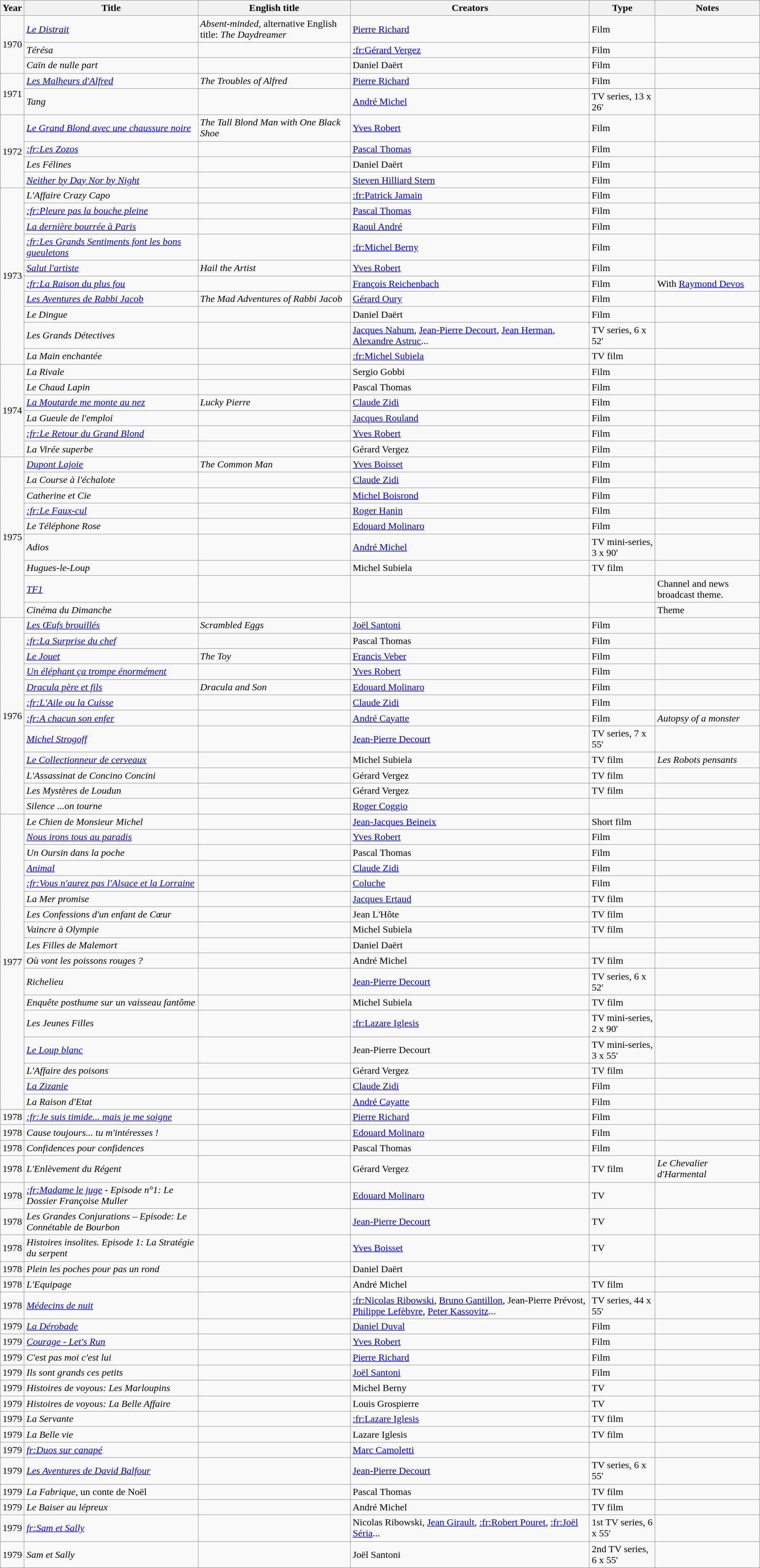<table class="wikitable sortable">
<tr>
<th>Year</th>
<th>Title</th>
<th>English title</th>
<th>Creators</th>
<th>Type</th>
<th>Notes</th>
</tr>
<tr>
<td rowspan=3>1970</td>
<td><em><a href='#'>Le Distrait</a></em></td>
<td><em>Absent-minded</em>, alternative English title: <em>The Daydreamer</em></td>
<td><a href='#'>Pierre Richard</a></td>
<td>Film</td>
<td></td>
</tr>
<tr>
<td><em>Térésa</em></td>
<td></td>
<td><a href='#'>:fr:Gérard Vergez</a></td>
<td>Film</td>
<td></td>
</tr>
<tr>
<td><em>Caïn de nulle part</em></td>
<td></td>
<td>Daniel Daërt</td>
<td>Film</td>
<td></td>
</tr>
<tr>
<td rowspan=2>1971</td>
<td><em><a href='#'>Les Malheurs d'Alfred</a></em></td>
<td><em>The Troubles of Alfred</em></td>
<td><a href='#'>Pierre Richard</a></td>
<td>Film</td>
<td></td>
</tr>
<tr>
<td><em>Tang</em></td>
<td></td>
<td><a href='#'>André Michel</a></td>
<td>TV series, 13 x 26'</td>
<td></td>
</tr>
<tr>
<td rowspan=4>1972</td>
<td><em><a href='#'>Le Grand Blond avec une chaussure noire</a></em></td>
<td><em>The Tall Blond Man with One Black Shoe</em></td>
<td><a href='#'>Yves Robert</a></td>
<td>Film</td>
<td></td>
</tr>
<tr>
<td><em><a href='#'>:fr:Les Zozos</a></em></td>
<td></td>
<td><a href='#'>Pascal Thomas</a></td>
<td>Film</td>
<td></td>
</tr>
<tr>
<td><em>Les Félines</em></td>
<td></td>
<td>Daniel Daërt</td>
<td>Film</td>
<td></td>
</tr>
<tr>
<td><em><a href='#'>Neither by Day Nor by Night</a></em></td>
<td></td>
<td><a href='#'>Steven Hilliard Stern</a></td>
<td>Film</td>
<td></td>
</tr>
<tr>
<td rowspan=10>1973</td>
<td><em>L'Affaire Crazy Capo</em></td>
<td></td>
<td><a href='#'>:fr:Patrick Jamain</a></td>
<td>Film</td>
<td></td>
</tr>
<tr>
<td><em><a href='#'>:fr:Pleure pas la bouche pleine</a></em></td>
<td></td>
<td><a href='#'>Pascal Thomas</a></td>
<td>Film</td>
<td></td>
</tr>
<tr>
<td><em><a href='#'>La dernière bourrée à Paris</a></em></td>
<td></td>
<td><a href='#'>Raoul André</a></td>
<td>Film</td>
<td></td>
</tr>
<tr>
<td><em><a href='#'>:fr:Les Grands Sentiments font les bons gueuletons</a></em></td>
<td></td>
<td><a href='#'>:fr:Michel Berny</a></td>
<td>Film</td>
<td></td>
</tr>
<tr>
<td><em><a href='#'>Salut l'artiste</a></em></td>
<td><em>Hail the Artist</em></td>
<td><a href='#'>Yves Robert</a></td>
<td>Film</td>
<td></td>
</tr>
<tr>
<td><em><a href='#'>:fr:La Raison du plus fou</a></em></td>
<td></td>
<td><a href='#'>François Reichenbach</a></td>
<td>Film</td>
<td>With <a href='#'>Raymond Devos</a></td>
</tr>
<tr>
<td><em><a href='#'>Les Aventures de Rabbi Jacob</a></em></td>
<td><em>The Mad Adventures of Rabbi Jacob</em></td>
<td><a href='#'>Gérard Oury</a></td>
<td>Film</td>
<td></td>
</tr>
<tr>
<td><em>Le Dingue</em></td>
<td></td>
<td>Daniel Daërt</td>
<td>Film</td>
<td></td>
</tr>
<tr>
<td><em>Les Grands Détectives</em></td>
<td></td>
<td><a href='#'>Jacques Nahum</a>, <a href='#'>Jean-Pierre Decourt</a>, <a href='#'>Jean Herman</a>, <a href='#'>Alexandre Astruc</a>...</td>
<td>TV series, 6 x 52'</td>
<td></td>
</tr>
<tr>
<td><em>La Main enchantée</em></td>
<td></td>
<td><a href='#'>:fr:Michel Subiela</a></td>
<td>TV film</td>
<td></td>
</tr>
<tr>
<td rowspan=6>1974</td>
<td><em>La Rivale</em></td>
<td></td>
<td>Sergio Gobbi</td>
<td>Film</td>
<td></td>
</tr>
<tr>
<td><em>Le Chaud Lapin</em></td>
<td></td>
<td>Pascal Thomas</td>
<td>Film</td>
<td></td>
</tr>
<tr>
<td><em><a href='#'>La Moutarde me monte au nez</a></em></td>
<td><em>Lucky Pierre</em></td>
<td><a href='#'>Claude Zidi</a></td>
<td>Film</td>
<td></td>
</tr>
<tr>
<td><em>La Gueule de l'emploi</em></td>
<td></td>
<td><a href='#'>Jacques Rouland</a></td>
<td>Film</td>
<td></td>
</tr>
<tr>
<td><em><a href='#'>:fr:Le Retour du Grand Blond</a></em></td>
<td></td>
<td><a href='#'>Yves Robert</a></td>
<td>Film</td>
<td></td>
</tr>
<tr>
<td><em>La Virée superbe</em></td>
<td></td>
<td>Gérard Vergez</td>
<td>Film</td>
<td></td>
</tr>
<tr>
<td rowspan = 9>1975</td>
<td><em><a href='#'>Dupont Lajoie</a></em></td>
<td><em>The Common Man</em></td>
<td><a href='#'>Yves Boisset</a></td>
<td>Film</td>
<td></td>
</tr>
<tr>
<td><em>La Course à l'échalote</em></td>
<td></td>
<td><a href='#'>Claude Zidi</a></td>
<td>Film</td>
<td></td>
</tr>
<tr>
<td><em>Catherine et Cie</em></td>
<td></td>
<td><a href='#'>Michel Boisrond</a></td>
<td>Film</td>
<td></td>
</tr>
<tr>
<td><em><a href='#'>:fr:Le Faux-cul</a></em></td>
<td></td>
<td><a href='#'>Roger Hanin</a></td>
<td>Film</td>
<td></td>
</tr>
<tr>
<td><em>Le Téléphone Rose</em></td>
<td></td>
<td><a href='#'>Edouard Molinaro</a></td>
<td>Film</td>
<td></td>
</tr>
<tr>
<td><em>Adios</em></td>
<td></td>
<td><a href='#'>André Michel</a></td>
<td>TV mini-series, 3 x 90'</td>
<td></td>
</tr>
<tr>
<td><em>Hugues-le-Loup</em></td>
<td></td>
<td>Michel Subiela</td>
<td>TV film</td>
<td></td>
</tr>
<tr>
<td><em><a href='#'>TF1</a></em></td>
<td></td>
<td></td>
<td></td>
<td>Channel and news broadcast theme.</td>
</tr>
<tr>
<td><em>Cinéma du Dimanche</em></td>
<td></td>
<td></td>
<td></td>
<td>Theme</td>
</tr>
<tr>
<td rowspan = 12>1976</td>
<td><em><a href='#'>Les Œufs brouillés</a></em></td>
<td><em>Scrambled Eggs</em></td>
<td><a href='#'>Joël Santoni</a></td>
<td>Film</td>
<td></td>
</tr>
<tr>
<td><em><a href='#'>:fr:La Surprise du chef</a></em></td>
<td></td>
<td>Pascal Thomas</td>
<td>Film</td>
<td></td>
</tr>
<tr>
<td><em><a href='#'>Le Jouet</a></em></td>
<td><em>The Toy</em></td>
<td><a href='#'>Francis Veber</a></td>
<td>Film</td>
<td></td>
</tr>
<tr>
<td><em><a href='#'>Un éléphant ça trompe énormément</a></em></td>
<td></td>
<td><a href='#'>Yves Robert</a></td>
<td>Film</td>
<td></td>
</tr>
<tr>
<td><em><a href='#'>Dracula père et fils</a></em></td>
<td><em>Dracula and Son</em></td>
<td><a href='#'>Edouard Molinaro</a></td>
<td>Film</td>
<td></td>
</tr>
<tr>
<td><em><a href='#'>:fr:L'Aile ou la Cuisse</a></em></td>
<td></td>
<td><a href='#'>Claude Zidi</a></td>
<td>Film</td>
<td></td>
</tr>
<tr>
<td><em><a href='#'>:fr:A chacun son enfer</a></em></td>
<td></td>
<td><a href='#'>André Cayatte</a></td>
<td>Film</td>
<td><em>Autopsy of a monster</em></td>
</tr>
<tr>
<td><em><a href='#'>Michel Strogoff</a></em></td>
<td></td>
<td><a href='#'>Jean-Pierre Decourt</a></td>
<td>TV series, 7 x 55'</td>
<td></td>
</tr>
<tr>
<td><em><a href='#'>Le Collectionneur de cerveaux</a></em></td>
<td></td>
<td>Michel Subiela</td>
<td>TV film</td>
<td><em>Les Robots pensants</em></td>
</tr>
<tr>
<td><em>L'Assassinat de Concino Concini</em></td>
<td></td>
<td>Gérard Vergez</td>
<td>TV film</td>
<td></td>
</tr>
<tr>
<td><em>Les Mystères de Loudun</em></td>
<td></td>
<td>Gérard Vergez</td>
<td>TV film</td>
<td></td>
</tr>
<tr>
<td><em>Silence ...on tourne</em></td>
<td></td>
<td><a href='#'>Roger Coggio</a></td>
<td></td>
<td></td>
</tr>
<tr>
<td rowspan=17>1977</td>
<td><em>Le Chien de Monsieur Michel</em></td>
<td></td>
<td><a href='#'>Jean-Jacques Beineix</a></td>
<td>Short film</td>
<td></td>
</tr>
<tr>
<td><em><a href='#'>Nous irons tous au paradis</a></em></td>
<td></td>
<td><a href='#'>Yves Robert</a></td>
<td>Film</td>
<td></td>
</tr>
<tr>
<td><em>Un Oursin dans la poche</em></td>
<td></td>
<td>Pascal Thomas</td>
<td>Film</td>
<td></td>
</tr>
<tr>
<td><em><a href='#'>Animal</a></em></td>
<td></td>
<td><a href='#'>Claude Zidi</a></td>
<td>Film</td>
<td></td>
</tr>
<tr>
<td><em><a href='#'>:fr:Vous n'aurez pas l'Alsace et la Lorraine</a></em></td>
<td></td>
<td><a href='#'>Coluche</a></td>
<td>Film</td>
<td></td>
</tr>
<tr>
<td><em>La Mer promise</em></td>
<td></td>
<td><a href='#'>Jacques Ertaud</a></td>
<td>TV film</td>
<td></td>
</tr>
<tr>
<td><em>Les Confessions d'un enfant de Cœur</em></td>
<td></td>
<td>Jean L'Hôte</td>
<td>TV film</td>
<td></td>
</tr>
<tr>
<td><em>Vaincre à Olympie</em></td>
<td></td>
<td>Michel Subiela</td>
<td>TV film</td>
<td></td>
</tr>
<tr>
<td><em>Les Filles de Malemort</em></td>
<td></td>
<td>Daniel Daërt</td>
<td></td>
<td></td>
</tr>
<tr>
<td><em>Où vont les poissons rouges ?</em></td>
<td></td>
<td>André Michel</td>
<td>TV film</td>
<td></td>
</tr>
<tr>
<td><em>Richelieu</em></td>
<td></td>
<td><a href='#'>Jean-Pierre Decourt</a></td>
<td>TV series, 6 x 52'</td>
<td></td>
</tr>
<tr>
<td><em>Enquête posthume sur un vaisseau fantôme</em></td>
<td></td>
<td>Michel Subiela</td>
<td>TV film</td>
<td></td>
</tr>
<tr>
<td><em>Les Jeunes Filles</em></td>
<td></td>
<td><a href='#'>:fr:Lazare Iglesis</a></td>
<td>TV mini-series, 2 x 90'</td>
<td></td>
</tr>
<tr>
<td><em><a href='#'>Le Loup blanc</a></em></td>
<td></td>
<td>Jean-Pierre Decourt</td>
<td>TV mini-series, 3 x 55'</td>
<td></td>
</tr>
<tr>
<td><em>L'Affaire des poisons</em></td>
<td></td>
<td>Gérard Vergez</td>
<td>TV film</td>
<td></td>
</tr>
<tr>
<td><em><a href='#'>La Zizanie</a></em></td>
<td></td>
<td><a href='#'>Claude Zidi</a></td>
<td>Film</td>
<td></td>
</tr>
<tr>
<td><em>La Raison d'Etat</em></td>
<td></td>
<td><a href='#'>André Cayatte</a></td>
<td>Film</td>
<td></td>
</tr>
<tr>
<td>1978</td>
<td><em><a href='#'>:fr:Je suis timide... mais je me soigne</a></em></td>
<td></td>
<td><a href='#'>Pierre Richard</a></td>
<td>Film</td>
<td></td>
</tr>
<tr>
<td>1978</td>
<td><em>Cause toujours... tu m'intéresses !</em></td>
<td></td>
<td><a href='#'>Edouard Molinaro</a></td>
<td>Film</td>
<td></td>
</tr>
<tr>
<td>1978</td>
<td><em>Confidences pour confidences</em></td>
<td></td>
<td>Pascal Thomas</td>
<td>Film</td>
<td></td>
</tr>
<tr>
<td>1978</td>
<td><em>L'Enlèvement du Régent</em></td>
<td></td>
<td>Gérard Vergez</td>
<td>TV film</td>
<td><em>Le Chevalier d'Harmental</em></td>
</tr>
<tr>
<td>1978</td>
<td><em><a href='#'>:fr:Madame le juge</a> - Episode n°1: Le Dossier Françoise Muller</em></td>
<td></td>
<td><a href='#'>Edouard Molinaro</a></td>
<td>TV</td>
<td></td>
</tr>
<tr>
<td>1978</td>
<td><em>Les Grandes Conjurations – Episode: Le Connétable de Bourbon</em></td>
<td></td>
<td><a href='#'>Jean-Pierre Decourt</a></td>
<td>TV</td>
<td></td>
</tr>
<tr>
<td>1978</td>
<td><em>Histoires insolites. Episode 1: La Stratégie du serpent</em></td>
<td></td>
<td><a href='#'>Yves Boisset</a></td>
<td>TV</td>
<td></td>
</tr>
<tr>
<td>1978</td>
<td><em>Plein les poches pour pas un rond</em></td>
<td></td>
<td>Daniel Daërt</td>
<td></td>
<td></td>
</tr>
<tr>
<td>1978</td>
<td><em>L'Equipage</em></td>
<td></td>
<td>André Michel</td>
<td>TV film</td>
<td></td>
</tr>
<tr>
<td>1978</td>
<td><em><a href='#'>Médecins de nuit</a></em></td>
<td></td>
<td><a href='#'>:fr:Nicolas Ribowski</a>, <a href='#'>Bruno Gantillon</a>, Jean-Pierre Prévost, <a href='#'>Philippe Lefèbvre</a>, <a href='#'>Peter Kassovitz</a>...</td>
<td>TV series, 44 x 55'</td>
<td></td>
</tr>
<tr>
<td>1979</td>
<td><em><a href='#'>La Dérobade</a></em></td>
<td></td>
<td><a href='#'>Daniel Duval</a></td>
<td>Film</td>
<td></td>
</tr>
<tr>
<td>1979</td>
<td><em><a href='#'>Courage - Let's Run</a></em></td>
<td></td>
<td><a href='#'>Yves Robert</a></td>
<td>Film</td>
<td></td>
</tr>
<tr>
<td>1979</td>
<td><em>C'est pas moi c'est lui</em></td>
<td></td>
<td><a href='#'>Pierre Richard</a></td>
<td>Film</td>
<td></td>
</tr>
<tr>
<td>1979</td>
<td><em>Ils sont grands ces petits</em></td>
<td></td>
<td><a href='#'>Joël Santoni</a></td>
<td>Film</td>
<td></td>
</tr>
<tr>
<td>1979</td>
<td><em>Histoires de voyous: Les Marloupins</em></td>
<td></td>
<td>Michel Berny</td>
<td>TV</td>
<td></td>
</tr>
<tr>
<td>1979</td>
<td><em>Histoires de voyous: La Belle Affaire</em></td>
<td></td>
<td>Louis Grospierre</td>
<td>TV</td>
<td></td>
</tr>
<tr>
<td>1979</td>
<td><em>La Servante</em></td>
<td></td>
<td><a href='#'>:fr:Lazare Iglesis</a></td>
<td>TV film</td>
<td></td>
</tr>
<tr>
<td>1979</td>
<td><em>La Belle vie</em></td>
<td></td>
<td>Lazare Iglesis</td>
<td>TV film</td>
<td></td>
</tr>
<tr>
<td>1979</td>
<td><em><a href='#'>fr:Duos sur canapé</a></em></td>
<td></td>
<td><a href='#'>Marc Camoletti</a></td>
<td></td>
<td></td>
</tr>
<tr>
<td>1979</td>
<td><em><a href='#'>Les Aventures de David Balfour</a></em></td>
<td></td>
<td><a href='#'>Jean-Pierre Decourt</a></td>
<td>TV series, 6 x 55'</td>
<td></td>
</tr>
<tr>
<td>1979</td>
<td><em>La Fabrique</em>, un conte de Noël</td>
<td></td>
<td>Pascal Thomas</td>
<td>TV film</td>
<td></td>
</tr>
<tr>
<td>1979</td>
<td><em>Le Baiser au lépreux</em></td>
<td></td>
<td>André Michel</td>
<td>TV film</td>
<td></td>
</tr>
<tr>
<td>1979</td>
<td><em><a href='#'>fr:Sam et Sally</a></em></td>
<td></td>
<td>Nicolas Ribowski, <a href='#'>Jean Girault</a>, <a href='#'>:fr:Robert Pouret</a>, <a href='#'>:fr:Joël Séria</a>...</td>
<td>1st TV series, 6 x 55'</td>
<td></td>
</tr>
<tr>
<td>1979</td>
<td><em>Sam et Sally</em></td>
<td></td>
<td>Joël Santoni</td>
<td>2nd TV series, 6 x 55'</td>
<td></td>
</tr>
</table>
